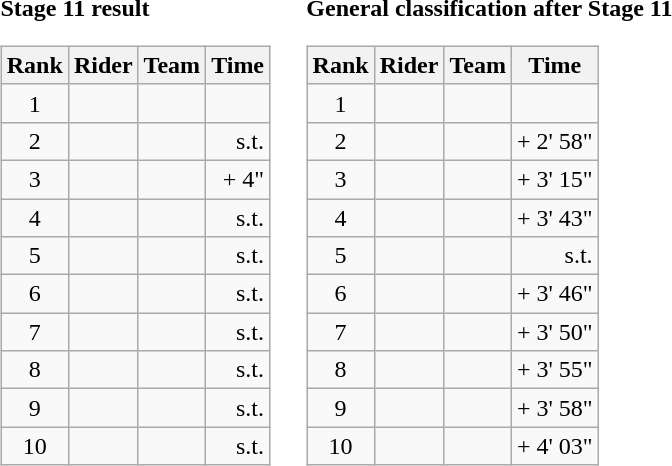<table>
<tr>
<td><strong>Stage 11 result</strong><br><table class="wikitable">
<tr>
<th scope="col">Rank</th>
<th scope="col">Rider</th>
<th scope="col">Team</th>
<th scope="col">Time</th>
</tr>
<tr>
<td style="text-align:center;">1</td>
<td></td>
<td></td>
<td style="text-align:right;"></td>
</tr>
<tr>
<td style="text-align:center;">2</td>
<td></td>
<td></td>
<td style="text-align:right;">s.t.</td>
</tr>
<tr>
<td style="text-align:center;">3</td>
<td></td>
<td></td>
<td style="text-align:right;">+ 4"</td>
</tr>
<tr>
<td style="text-align:center;">4</td>
<td></td>
<td></td>
<td style="text-align:right;">s.t.</td>
</tr>
<tr>
<td style="text-align:center;">5</td>
<td></td>
<td></td>
<td style="text-align:right;">s.t.</td>
</tr>
<tr>
<td style="text-align:center;">6</td>
<td></td>
<td></td>
<td style="text-align:right;">s.t.</td>
</tr>
<tr>
<td style="text-align:center;">7</td>
<td></td>
<td></td>
<td style="text-align:right;">s.t.</td>
</tr>
<tr>
<td style="text-align:center;">8</td>
<td></td>
<td></td>
<td style="text-align:right;">s.t.</td>
</tr>
<tr>
<td style="text-align:center;">9</td>
<td></td>
<td></td>
<td style="text-align:right;">s.t.</td>
</tr>
<tr>
<td style="text-align:center;">10</td>
<td></td>
<td></td>
<td style="text-align:right;">s.t.</td>
</tr>
</table>
</td>
<td></td>
<td><strong>General classification after Stage 11</strong><br><table class="wikitable">
<tr>
<th scope="col">Rank</th>
<th scope="col">Rider</th>
<th scope="col">Team</th>
<th scope="col">Time</th>
</tr>
<tr>
<td style="text-align:center;">1</td>
<td></td>
<td></td>
<td style="text-align:right;"></td>
</tr>
<tr>
<td style="text-align:center;">2</td>
<td></td>
<td></td>
<td style="text-align:right;">+ 2' 58"</td>
</tr>
<tr>
<td style="text-align:center;">3</td>
<td></td>
<td></td>
<td style="text-align:right;">+ 3' 15"</td>
</tr>
<tr>
<td style="text-align:center;">4</td>
<td></td>
<td></td>
<td style="text-align:right;">+ 3' 43"</td>
</tr>
<tr>
<td style="text-align:center;">5</td>
<td></td>
<td></td>
<td style="text-align:right;">s.t.</td>
</tr>
<tr>
<td style="text-align:center;">6</td>
<td></td>
<td></td>
<td style="text-align:right;">+ 3' 46"</td>
</tr>
<tr>
<td style="text-align:center;">7</td>
<td></td>
<td></td>
<td style="text-align:right;">+ 3' 50"</td>
</tr>
<tr>
<td style="text-align:center;">8</td>
<td></td>
<td></td>
<td style="text-align:right;">+ 3' 55"</td>
</tr>
<tr>
<td style="text-align:center;">9</td>
<td></td>
<td></td>
<td style="text-align:right;">+ 3' 58"</td>
</tr>
<tr>
<td style="text-align:center;">10</td>
<td></td>
<td></td>
<td style="text-align:right;">+ 4' 03"</td>
</tr>
</table>
</td>
</tr>
</table>
